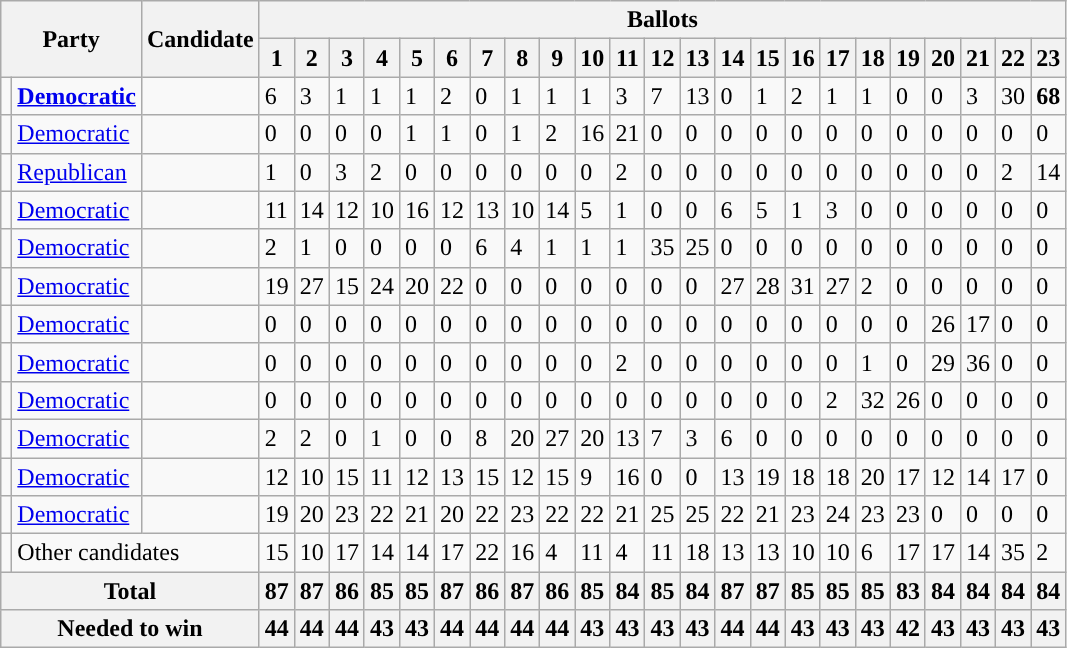<table class="wikitable sortable">
<tr>
<th colspan="2" rowspan="2">Party</th>
<th rowspan="2">Candidate</th>
<th colspan="23">Ballots</th>
</tr>
<tr>
<th>1</th>
<th>2</th>
<th>3</th>
<th>4</th>
<th>5</th>
<th>6</th>
<th>7</th>
<th>8</th>
<th>9</th>
<th>10</th>
<th>11</th>
<th>12</th>
<th>13</th>
<th>14</th>
<th>15</th>
<th>16</th>
<th>17</th>
<th>18</th>
<th>19</th>
<th>20</th>
<th>21</th>
<th>22</th>
<th>23</th>
</tr>
<tr>
<td style="background-color:"></td>
<td><a href='#'><strong>Democratic</strong></a></td>
<td><strong></strong></td>
<td>6</td>
<td>3</td>
<td>1</td>
<td>1</td>
<td>1</td>
<td>2</td>
<td>0</td>
<td>1</td>
<td>1</td>
<td>1</td>
<td>3</td>
<td>7</td>
<td>13</td>
<td>0</td>
<td>1</td>
<td>2</td>
<td>1</td>
<td>1</td>
<td>0</td>
<td>0</td>
<td>3</td>
<td>30</td>
<td><strong>68</strong></td>
</tr>
<tr>
<td style="background-color:"></td>
<td><a href='#'>Democratic</a></td>
<td></td>
<td>0</td>
<td>0</td>
<td>0</td>
<td>0</td>
<td>1</td>
<td>1</td>
<td>0</td>
<td>1</td>
<td>2</td>
<td>16</td>
<td>21</td>
<td>0</td>
<td>0</td>
<td>0</td>
<td>0</td>
<td>0</td>
<td>0</td>
<td>0</td>
<td>0</td>
<td>0</td>
<td>0</td>
<td>0</td>
<td>0</td>
</tr>
<tr>
<td style="background-color:"></td>
<td><a href='#'>Republican</a></td>
<td></td>
<td>1</td>
<td>0</td>
<td>3</td>
<td>2</td>
<td>0</td>
<td>0</td>
<td>0</td>
<td>0</td>
<td>0</td>
<td>0</td>
<td>2</td>
<td>0</td>
<td>0</td>
<td>0</td>
<td>0</td>
<td>0</td>
<td>0</td>
<td>0</td>
<td>0</td>
<td>0</td>
<td>0</td>
<td>2</td>
<td>14</td>
</tr>
<tr>
<td style="background-color:"></td>
<td><a href='#'>Democratic</a></td>
<td></td>
<td>11</td>
<td>14</td>
<td>12</td>
<td>10</td>
<td>16</td>
<td>12</td>
<td>13</td>
<td>10</td>
<td>14</td>
<td>5</td>
<td>1</td>
<td>0</td>
<td>0</td>
<td>6</td>
<td>5</td>
<td>1</td>
<td>3</td>
<td>0</td>
<td>0</td>
<td>0</td>
<td>0</td>
<td>0</td>
<td>0</td>
</tr>
<tr>
<td style="background-color:"></td>
<td><a href='#'>Democratic</a></td>
<td></td>
<td>2</td>
<td>1</td>
<td>0</td>
<td>0</td>
<td>0</td>
<td>0</td>
<td>6</td>
<td>4</td>
<td>1</td>
<td>1</td>
<td>1</td>
<td>35</td>
<td>25</td>
<td>0</td>
<td>0</td>
<td>0</td>
<td>0</td>
<td>0</td>
<td>0</td>
<td>0</td>
<td>0</td>
<td>0</td>
<td>0</td>
</tr>
<tr>
<td style="background-color:"></td>
<td><a href='#'>Democratic</a></td>
<td></td>
<td>19</td>
<td>27</td>
<td>15</td>
<td>24</td>
<td>20</td>
<td>22</td>
<td>0</td>
<td>0</td>
<td>0</td>
<td>0</td>
<td>0</td>
<td>0</td>
<td>0</td>
<td>27</td>
<td>28</td>
<td>31</td>
<td>27</td>
<td>2</td>
<td>0</td>
<td>0</td>
<td>0</td>
<td>0</td>
<td>0</td>
</tr>
<tr>
<td style="background-color:"></td>
<td><a href='#'>Democratic</a></td>
<td></td>
<td>0</td>
<td>0</td>
<td>0</td>
<td>0</td>
<td>0</td>
<td>0</td>
<td>0</td>
<td>0</td>
<td>0</td>
<td>0</td>
<td>0</td>
<td>0</td>
<td>0</td>
<td>0</td>
<td>0</td>
<td>0</td>
<td>0</td>
<td>0</td>
<td>0</td>
<td>26</td>
<td>17</td>
<td>0</td>
<td>0</td>
</tr>
<tr>
<td style="background-color:"></td>
<td><a href='#'>Democratic</a></td>
<td></td>
<td>0</td>
<td>0</td>
<td>0</td>
<td>0</td>
<td>0</td>
<td>0</td>
<td>0</td>
<td>0</td>
<td>0</td>
<td>0</td>
<td>2</td>
<td>0</td>
<td>0</td>
<td>0</td>
<td>0</td>
<td>0</td>
<td>0</td>
<td>1</td>
<td>0</td>
<td>29</td>
<td>36</td>
<td>0</td>
<td>0</td>
</tr>
<tr>
<td style="background-color:"></td>
<td><a href='#'>Democratic</a></td>
<td></td>
<td>0</td>
<td>0</td>
<td>0</td>
<td>0</td>
<td>0</td>
<td>0</td>
<td>0</td>
<td>0</td>
<td>0</td>
<td>0</td>
<td>0</td>
<td>0</td>
<td>0</td>
<td>0</td>
<td>0</td>
<td>0</td>
<td>2</td>
<td>32</td>
<td>26</td>
<td>0</td>
<td>0</td>
<td>0</td>
<td>0</td>
</tr>
<tr>
<td style="background-color:"></td>
<td><a href='#'>Democratic</a></td>
<td></td>
<td>2</td>
<td>2</td>
<td>0</td>
<td>1</td>
<td>0</td>
<td>0</td>
<td>8</td>
<td>20</td>
<td>27</td>
<td>20</td>
<td>13</td>
<td>7</td>
<td>3</td>
<td>6</td>
<td>0</td>
<td>0</td>
<td>0</td>
<td>0</td>
<td>0</td>
<td>0</td>
<td>0</td>
<td>0</td>
<td>0</td>
</tr>
<tr>
<td style="background-color:"></td>
<td><a href='#'>Democratic</a></td>
<td></td>
<td>12</td>
<td>10</td>
<td>15</td>
<td>11</td>
<td>12</td>
<td>13</td>
<td>15</td>
<td>12</td>
<td>15</td>
<td>9</td>
<td>16</td>
<td>0</td>
<td>0</td>
<td>13</td>
<td>19</td>
<td>18</td>
<td>18</td>
<td>20</td>
<td>17</td>
<td>12</td>
<td>14</td>
<td>17</td>
<td>0</td>
</tr>
<tr>
<td style="background-color:"></td>
<td><a href='#'>Democratic</a></td>
<td></td>
<td>19</td>
<td>20</td>
<td>23</td>
<td>22</td>
<td>21</td>
<td>20</td>
<td>22</td>
<td>23</td>
<td>22</td>
<td>22</td>
<td>21</td>
<td>25</td>
<td>25</td>
<td>22</td>
<td>21</td>
<td>23</td>
<td>24</td>
<td>23</td>
<td>23</td>
<td>0</td>
<td>0</td>
<td>0</td>
<td>0</td>
</tr>
<tr class="sortbottom static-row-header">
<td></td>
<td colspan="2">Other candidates</td>
<td>15</td>
<td>10</td>
<td>17</td>
<td>14</td>
<td>14</td>
<td>17</td>
<td>22</td>
<td>16</td>
<td>4</td>
<td>11</td>
<td>4</td>
<td>11</td>
<td>18</td>
<td>13</td>
<td>13</td>
<td>10</td>
<td>10</td>
<td>6</td>
<td>17</td>
<td>17</td>
<td>14</td>
<td>35</td>
<td>2</td>
</tr>
<tr>
<th colspan="3">Total</th>
<th>87</th>
<th>87</th>
<th>86</th>
<th>85</th>
<th>85</th>
<th>87</th>
<th>86</th>
<th>87</th>
<th>86</th>
<th>85</th>
<th>84</th>
<th>85</th>
<th>84</th>
<th>87</th>
<th>87</th>
<th>85</th>
<th>85</th>
<th>85</th>
<th>83</th>
<th>84</th>
<th>84</th>
<th>84</th>
<th>84</th>
</tr>
<tr>
<th colspan="3">Needed to win</th>
<th>44</th>
<th>44</th>
<th>44</th>
<th>43</th>
<th>43</th>
<th>44</th>
<th>44</th>
<th>44</th>
<th>44</th>
<th>43</th>
<th>43</th>
<th>43</th>
<th>43</th>
<th>44</th>
<th>44</th>
<th>43</th>
<th>43</th>
<th>43</th>
<th>42</th>
<th>43</th>
<th>43</th>
<th>43</th>
<th>43</th>
</tr>
</table>
